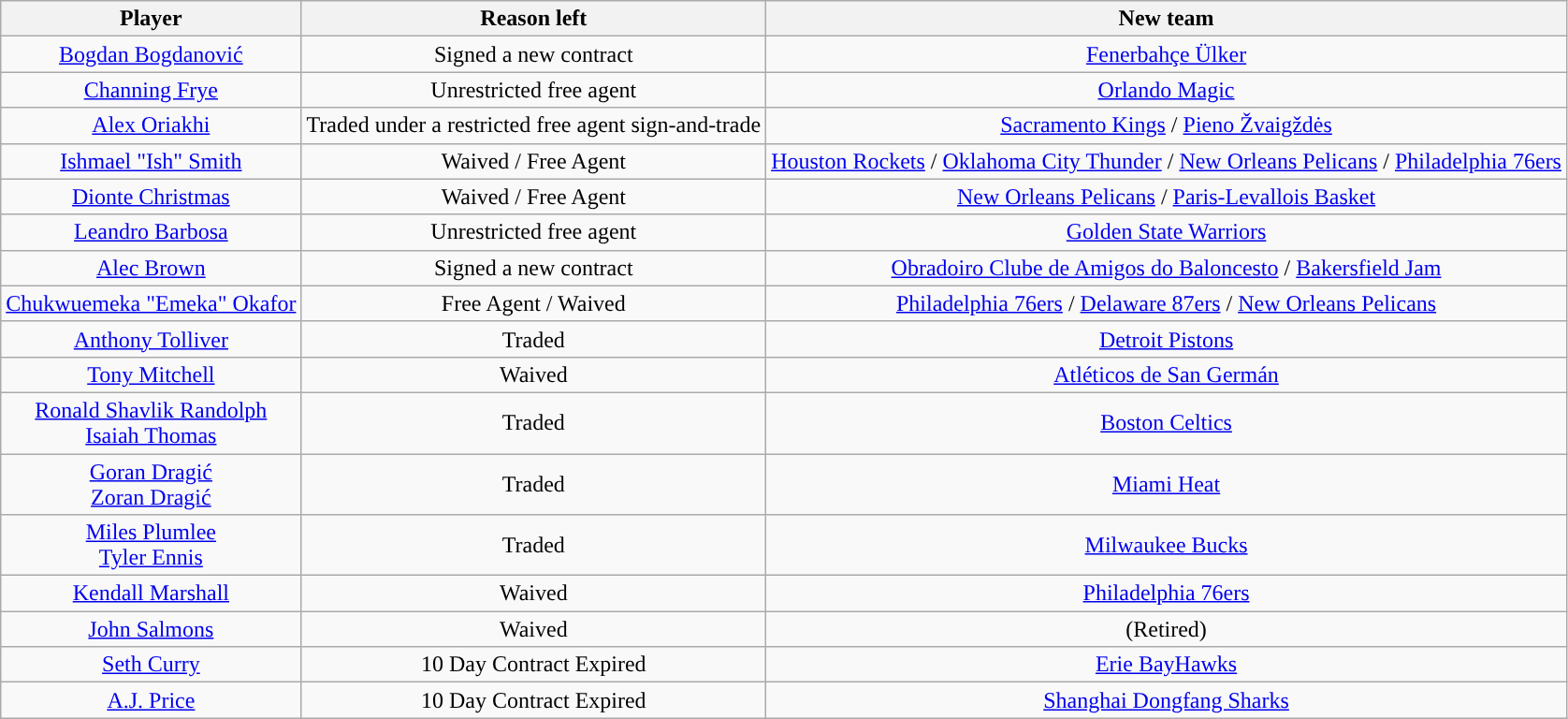<table class="wikitable sortable sortable">
<tr>
<th>Player</th>
<th>Reason left</th>
<th>New team</th>
</tr>
<tr style="text-align: center">
<td><a href='#'>Bogdan Bogdanović</a></td>
<td>Signed a new contract</td>
<td> <a href='#'>Fenerbahçe Ülker</a></td>
</tr>
<tr style="text-align: center">
<td><a href='#'>Channing Frye</a></td>
<td>Unrestricted free agent</td>
<td><a href='#'>Orlando Magic</a></td>
</tr>
<tr style="text-align: center">
<td><a href='#'>Alex Oriakhi</a></td>
<td>Traded under a restricted free agent sign-and-trade</td>
<td><a href='#'>Sacramento Kings</a> /  <a href='#'>Pieno Žvaigždės</a></td>
</tr>
<tr style="text-align: center">
<td><a href='#'>Ishmael "Ish" Smith</a></td>
<td>Waived / Free Agent</td>
<td><a href='#'>Houston Rockets</a> / <a href='#'>Oklahoma City Thunder</a> / <a href='#'>New Orleans Pelicans</a> / <a href='#'>Philadelphia 76ers</a></td>
</tr>
<tr style="text-align: center">
<td><a href='#'>Dionte Christmas</a></td>
<td>Waived / Free Agent</td>
<td><a href='#'>New Orleans Pelicans</a> /  <a href='#'>Paris-Levallois Basket</a></td>
</tr>
<tr style="text-align: center">
<td><a href='#'>Leandro Barbosa</a></td>
<td>Unrestricted free agent</td>
<td><a href='#'><span>Golden State Warriors</span></a></td>
</tr>
<tr style="text-align: center">
<td><a href='#'>Alec Brown</a></td>
<td>Signed a new contract</td>
<td> <a href='#'>Obradoiro Clube de Amigos do Baloncesto</a> / <a href='#'>Bakersfield Jam</a></td>
</tr>
<tr style="text-align: center">
<td><a href='#'>Chukwuemeka "Emeka" Okafor</a></td>
<td>Free Agent / Waived</td>
<td><a href='#'>Philadelphia 76ers</a> / <a href='#'>Delaware 87ers</a> / <a href='#'>New Orleans Pelicans</a></td>
</tr>
<tr style="text-align: center">
<td><a href='#'>Anthony Tolliver</a></td>
<td>Traded</td>
<td><a href='#'>Detroit Pistons</a></td>
</tr>
<tr style="text-align: center">
<td><a href='#'>Tony Mitchell</a></td>
<td>Waived</td>
<td> <a href='#'>Atléticos de San Germán</a></td>
</tr>
<tr style="text-align: center">
<td><a href='#'>Ronald Shavlik Randolph</a><br><a href='#'>Isaiah Thomas</a></td>
<td>Traded</td>
<td><a href='#'>Boston Celtics</a></td>
</tr>
<tr style="text-align: center">
<td><a href='#'>Goran Dragić</a><br><a href='#'>Zoran Dragić</a></td>
<td>Traded</td>
<td><a href='#'>Miami Heat</a></td>
</tr>
<tr style="text-align: center">
<td><a href='#'>Miles Plumlee</a><br><a href='#'>Tyler Ennis</a></td>
<td>Traded</td>
<td><a href='#'>Milwaukee Bucks</a></td>
</tr>
<tr style="text-align: center">
<td><a href='#'>Kendall Marshall</a></td>
<td>Waived</td>
<td><a href='#'>Philadelphia 76ers</a></td>
</tr>
<tr style="text-align: center">
<td><a href='#'>John Salmons</a></td>
<td>Waived</td>
<td> (Retired)</td>
</tr>
<tr style="text-align: center">
<td><a href='#'>Seth Curry</a></td>
<td>10 Day Contract Expired</td>
<td><a href='#'>Erie BayHawks</a></td>
</tr>
<tr style="text-align: center">
<td><a href='#'>A.J. Price</a></td>
<td>10 Day Contract Expired</td>
<td> <a href='#'>Shanghai Dongfang Sharks</a></td>
</tr>
</table>
